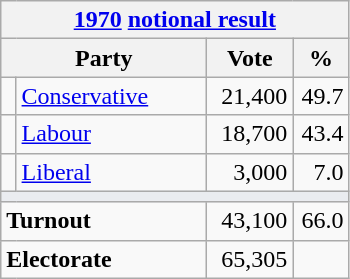<table class="wikitable">
<tr>
<th colspan="4"><a href='#'>1970</a> <a href='#'>notional result</a></th>
</tr>
<tr>
<th bgcolor="#DDDDFF" width="130px" colspan="2">Party</th>
<th bgcolor="#DDDDFF" width="50px">Vote</th>
<th bgcolor="#DDDDFF" width="30px">%</th>
</tr>
<tr>
<td></td>
<td><a href='#'>Conservative</a></td>
<td align=right>21,400</td>
<td align=right>49.7</td>
</tr>
<tr>
<td></td>
<td><a href='#'>Labour</a></td>
<td align=right>18,700</td>
<td align=right>43.4</td>
</tr>
<tr>
<td></td>
<td><a href='#'>Liberal</a></td>
<td align=right>3,000</td>
<td align=right>7.0</td>
</tr>
<tr>
<td colspan="4" bgcolor="#EAECF0"></td>
</tr>
<tr>
<td colspan="2"><strong>Turnout</strong></td>
<td align=right>43,100</td>
<td align=right>66.0</td>
</tr>
<tr>
<td colspan="2"><strong>Electorate</strong></td>
<td align=right>65,305</td>
</tr>
</table>
